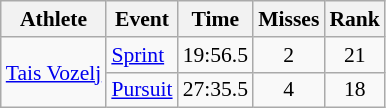<table class="wikitable" style="font-size:90%">
<tr>
<th>Athlete</th>
<th>Event</th>
<th>Time</th>
<th>Misses</th>
<th>Rank</th>
</tr>
<tr align=center>
<td align=left rowspan=2><a href='#'>Tais Vozelj</a></td>
<td align=left><a href='#'>Sprint</a></td>
<td>19:56.5</td>
<td>2</td>
<td>21</td>
</tr>
<tr align=center>
<td align=left><a href='#'>Pursuit</a></td>
<td>27:35.5</td>
<td>4</td>
<td>18</td>
</tr>
</table>
